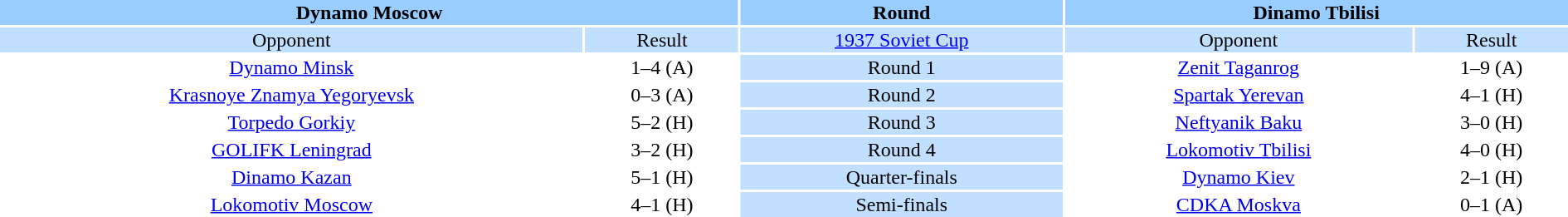<table width="100%" style="text-align:center">
<tr valign=top bgcolor=#99ccff>
<th colspan=2 style="width:1*">Dynamo Moscow</th>
<th><strong>Round</strong></th>
<th colspan=2 style="width:1*">Dinamo Tbilisi</th>
</tr>
<tr valign=top bgcolor=#c1e0ff>
<td>Opponent</td>
<td>Result</td>
<td bgcolor=#c1e0ff><a href='#'>1937 Soviet Cup</a></td>
<td>Opponent</td>
<td>Result</td>
</tr>
<tr>
<td><a href='#'>Dynamo Minsk</a></td>
<td>1–4 (A)</td>
<td bgcolor=#c1e0ff>Round 1</td>
<td><a href='#'>Zenit Taganrog</a></td>
<td>1–9 (A)</td>
</tr>
<tr>
<td><a href='#'>Krasnoye Znamya Yegoryevsk</a></td>
<td>0–3 (A)</td>
<td bgcolor=#c1e0ff>Round 2</td>
<td><a href='#'>Spartak Yerevan</a></td>
<td>4–1 (H)</td>
</tr>
<tr>
<td><a href='#'>Torpedo Gorkiy</a></td>
<td>5–2 (H)</td>
<td bgcolor=#c1e0ff>Round 3</td>
<td><a href='#'>Neftyanik Baku</a></td>
<td>3–0 (H)</td>
</tr>
<tr>
<td><a href='#'>GOLIFK Leningrad</a></td>
<td>3–2  (H)</td>
<td bgcolor=#c1e0ff>Round 4</td>
<td><a href='#'>Lokomotiv Tbilisi</a></td>
<td>4–0 (H)</td>
</tr>
<tr>
<td><a href='#'>Dinamo Kazan</a></td>
<td>5–1 (H)</td>
<td bgcolor=#c1e0ff>Quarter-finals</td>
<td><a href='#'>Dynamo Kiev</a></td>
<td>2–1 (H)</td>
</tr>
<tr>
<td><a href='#'>Lokomotiv Moscow</a></td>
<td>4–1 (H)</td>
<td bgcolor=#c1e0ff>Semi-finals</td>
<td><a href='#'>CDKA Moskva</a></td>
<td>0–1 (A)</td>
</tr>
</table>
